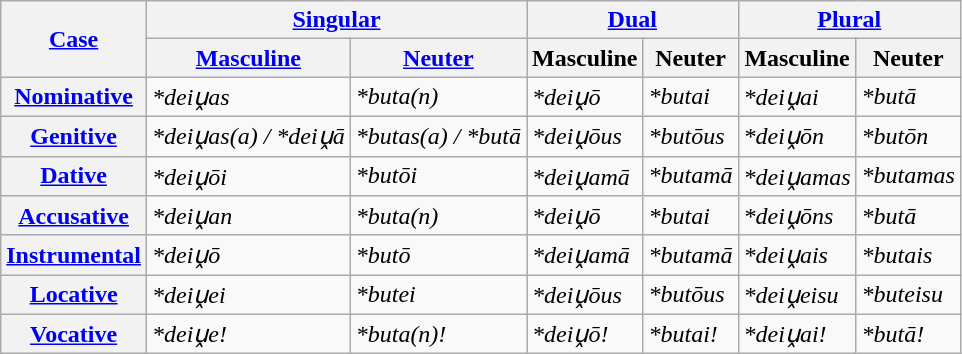<table class="wikitable">
<tr>
<th rowspan="2"><a href='#'>Case</a></th>
<th colspan="2"><a href='#'>Singular</a></th>
<th colspan="2"><a href='#'>Dual</a></th>
<th colspan="2"><a href='#'>Plural</a></th>
</tr>
<tr>
<th><a href='#'>Masculine</a></th>
<th><a href='#'>Neuter</a></th>
<th>Masculine</th>
<th>Neuter</th>
<th>Masculine</th>
<th>Neuter</th>
</tr>
<tr>
<th><a href='#'>Nominative</a></th>
<td><em>*deiṷas</em></td>
<td><em>*buta(n)</em></td>
<td><em>*deiṷō</em></td>
<td><em>*butai</em></td>
<td><em>*deiṷai</em></td>
<td><em>*butā</em></td>
</tr>
<tr>
<th><a href='#'>Genitive</a></th>
<td><em>*deiṷas(a) / *deiṷā</em></td>
<td><em>*butas(a) / *butā</em></td>
<td><em>*deiṷōus</em></td>
<td><em>*butōus</em></td>
<td><em>*deiṷōn</em></td>
<td><em>*butōn</em></td>
</tr>
<tr>
<th><a href='#'>Dative</a></th>
<td><em>*deiṷōi</em></td>
<td><em>*butōi</em></td>
<td><em>*deiṷamā</em></td>
<td><em>*butamā</em></td>
<td><em>*deiṷamas</em></td>
<td><em>*butamas</em></td>
</tr>
<tr>
<th><a href='#'>Accusative</a></th>
<td><em>*deiṷan</em></td>
<td><em>*buta(n)</em></td>
<td><em>*deiṷō</em></td>
<td><em>*butai</em></td>
<td><em>*deiṷōns</em></td>
<td><em>*butā</em></td>
</tr>
<tr>
<th><a href='#'>Instrumental</a></th>
<td><em>*deiṷō</em></td>
<td><em>*butō</em></td>
<td><em>*deiṷamā</em></td>
<td><em>*butamā</em></td>
<td><em>*deiṷais</em></td>
<td><em>*butais</em></td>
</tr>
<tr>
<th><a href='#'>Locative</a></th>
<td><em>*deiṷei</em></td>
<td><em>*butei</em></td>
<td><em>*deiṷōus</em></td>
<td><em>*butōus</em></td>
<td><em>*deiṷeisu</em></td>
<td><em>*buteisu</em></td>
</tr>
<tr>
<th><a href='#'>Vocative</a></th>
<td><em>*deiṷe!</em></td>
<td><em>*buta(n)!</em></td>
<td><em>*deiṷō!</em></td>
<td><em>*butai!</em></td>
<td><em>*deiṷai!</em></td>
<td><em>*butā!</em></td>
</tr>
</table>
